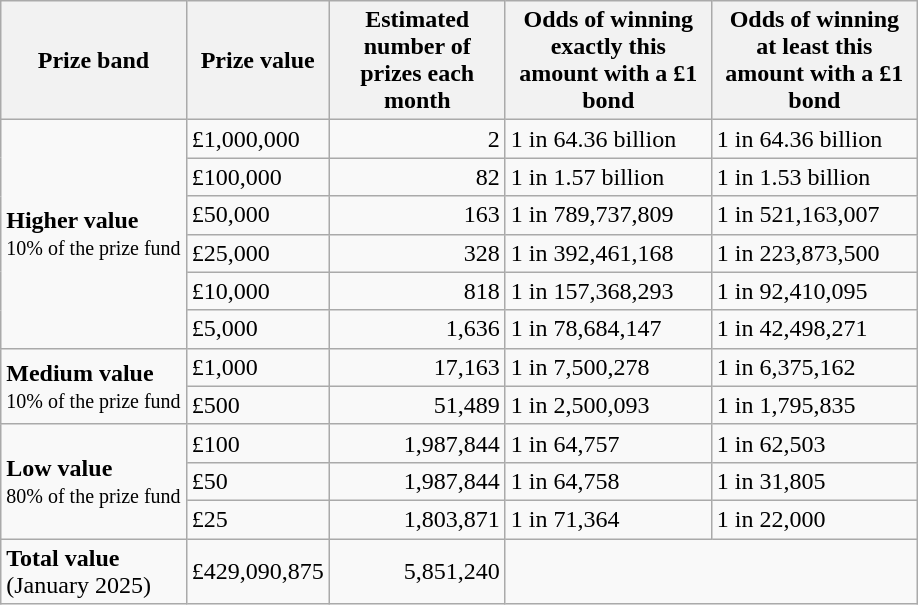<table class="wikitable">
<tr>
<th>Prize band</th>
<th>Prize value</th>
<th width=110pt>Estimated number of prizes each month</th>
<th width=130pt>Odds of winning exactly this amount with a £1 bond</th>
<th width=130pt>Odds of winning at least this amount with a £1 bond</th>
</tr>
<tr>
<td rowspan="6"><strong>Higher value</strong><br><small>10% of the prize fund</small></td>
<td>£1,000,000</td>
<td style="text-align:right">2</td>
<td>1 in 64.36 billion</td>
<td>1 in 64.36 billion</td>
</tr>
<tr>
<td>£100,000</td>
<td style="text-align:right">82</td>
<td>1 in 1.57 billion</td>
<td>1 in 1.53 billion</td>
</tr>
<tr>
<td>£50,000</td>
<td style="text-align:right">163</td>
<td>1 in 789,737,809</td>
<td>1 in 521,163,007</td>
</tr>
<tr>
<td>£25,000</td>
<td style="text-align:right">328</td>
<td>1 in 392,461,168</td>
<td>1 in 223,873,500</td>
</tr>
<tr>
<td>£10,000</td>
<td style="text-align:right">818</td>
<td>1 in 157,368,293</td>
<td>1 in  92,410,095</td>
</tr>
<tr>
<td>£5,000</td>
<td style="text-align:right">1,636</td>
<td>1 in 78,684,147</td>
<td>1 in 42,498,271</td>
</tr>
<tr>
<td rowspan="2"><strong>Medium value</strong><br><small>10% of the prize fund</small></td>
<td>£1,000</td>
<td style="text-align:right">17,163</td>
<td>1 in 7,500,278</td>
<td>1 in 6,375,162</td>
</tr>
<tr>
<td>£500</td>
<td style="text-align:right">51,489</td>
<td>1 in 2,500,093</td>
<td>1 in 1,795,835</td>
</tr>
<tr>
<td rowspan="3"><strong>Low value</strong><br><small>80% of the prize fund</small></td>
<td>£100</td>
<td style="text-align:right">1,987,844</td>
<td>1 in 64,757</td>
<td>1 in 62,503</td>
</tr>
<tr>
<td>£50</td>
<td style="text-align:right">1,987,844</td>
<td>1 in 64,758</td>
<td>1 in 31,805</td>
</tr>
<tr>
<td>£25</td>
<td style="text-align:right">1,803,871</td>
<td>1 in 71,364</td>
<td>1 in 22,000</td>
</tr>
<tr>
<td><strong>Total value</strong><br>(January 2025)</td>
<td>£429,090,875</td>
<td style="text-align:right">5,851,240</td>
</tr>
</table>
